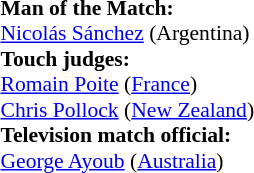<table width=100% style="font-size:90%">
<tr>
<td><br><strong>Man of the Match:</strong>
<br><a href='#'>Nicolás Sánchez</a> (Argentina)<br><strong>Touch judges:</strong>
<br><a href='#'>Romain Poite</a> (<a href='#'>France</a>)
<br><a href='#'>Chris Pollock</a> (<a href='#'>New Zealand</a>)
<br><strong>Television match official:</strong>
<br><a href='#'>George Ayoub</a> (<a href='#'>Australia</a>)</td>
</tr>
</table>
